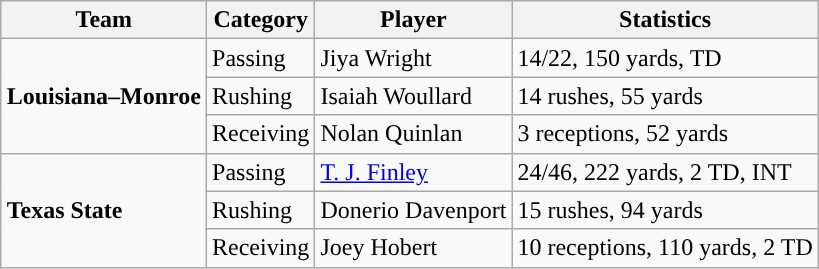<table class="wikitable" style="float: right;">
<tr>
<th>Team</th>
<th>Category</th>
<th>Player</th>
<th>Statistics</th>
</tr>
<tr>
<td rowspan=3><strong>Louisiana–Monroe</strong></td>
<td>Passing</td>
<td>Jiya Wright</td>
<td>14/22, 150 yards, TD</td>
</tr>
<tr>
<td>Rushing</td>
<td>Isaiah Woullard</td>
<td>14 rushes, 55 yards</td>
</tr>
<tr>
<td>Receiving</td>
<td>Nolan Quinlan</td>
<td>3 receptions, 52 yards</td>
</tr>
<tr>
<td rowspan=3><strong>Texas State</strong></td>
<td>Passing</td>
<td><a href='#'>T. J. Finley</a></td>
<td>24/46, 222 yards, 2 TD, INT</td>
</tr>
<tr>
<td>Rushing</td>
<td>Donerio Davenport</td>
<td>15 rushes, 94 yards</td>
</tr>
<tr>
<td>Receiving</td>
<td>Joey Hobert</td>
<td>10 receptions, 110 yards, 2 TD</td>
</tr>
</table>
